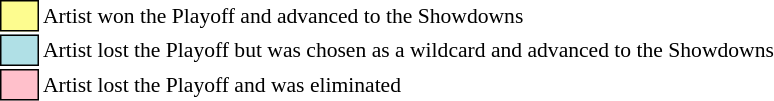<table class="toccolours" style="font-size: 90%; white-space: nowrap;">
<tr>
<td style="background:#fdfc8f; border:1px solid black;">      </td>
<td>Artist won the Playoff and advanced to the Showdowns</td>
</tr>
<tr>
<td style="background:#b0e0e6; border:1px solid black;">      </td>
<td>Artist lost the Playoff but was chosen as a wildcard and advanced to the Showdowns</td>
</tr>
<tr>
<td style="background:pink; border:1px solid black;">      </td>
<td>Artist lost the Playoff and was eliminated</td>
</tr>
<tr>
</tr>
</table>
